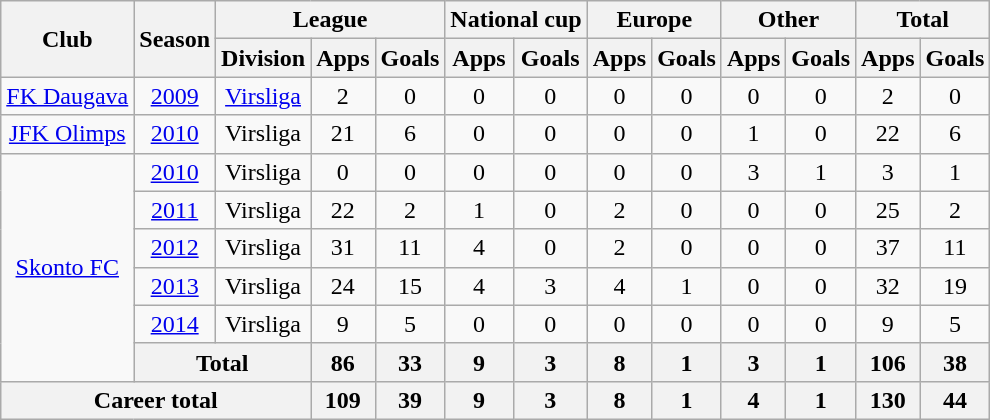<table class="wikitable" style="text-align:center">
<tr>
<th rowspan="2">Club</th>
<th rowspan="2">Season</th>
<th colspan="3">League</th>
<th colspan="2">National cup</th>
<th colspan="2">Europe</th>
<th colspan="2">Other</th>
<th colspan="2">Total</th>
</tr>
<tr>
<th>Division</th>
<th>Apps</th>
<th>Goals</th>
<th>Apps</th>
<th>Goals</th>
<th>Apps</th>
<th>Goals</th>
<th>Apps</th>
<th>Goals</th>
<th>Apps</th>
<th>Goals</th>
</tr>
<tr>
<td><a href='#'>FK Daugava</a></td>
<td><a href='#'>2009</a></td>
<td><a href='#'>Virsliga</a></td>
<td>2</td>
<td>0</td>
<td>0</td>
<td>0</td>
<td>0</td>
<td>0</td>
<td>0</td>
<td>0</td>
<td>2</td>
<td>0</td>
</tr>
<tr>
<td><a href='#'>JFK Olimps</a></td>
<td><a href='#'>2010</a></td>
<td>Virsliga</td>
<td>21</td>
<td>6</td>
<td>0</td>
<td>0</td>
<td>0</td>
<td>0</td>
<td>1</td>
<td>0</td>
<td>22</td>
<td>6</td>
</tr>
<tr>
<td rowspan="6"><a href='#'>Skonto FC</a></td>
<td><a href='#'>2010</a></td>
<td>Virsliga</td>
<td>0</td>
<td>0</td>
<td>0</td>
<td>0</td>
<td>0</td>
<td>0</td>
<td>3</td>
<td>1</td>
<td>3</td>
<td>1</td>
</tr>
<tr>
<td><a href='#'>2011</a></td>
<td>Virsliga</td>
<td>22</td>
<td>2</td>
<td>1</td>
<td>0</td>
<td>2</td>
<td>0</td>
<td>0</td>
<td>0</td>
<td>25</td>
<td>2</td>
</tr>
<tr>
<td><a href='#'>2012</a></td>
<td>Virsliga</td>
<td>31</td>
<td>11</td>
<td>4</td>
<td>0</td>
<td>2</td>
<td>0</td>
<td>0</td>
<td>0</td>
<td>37</td>
<td>11</td>
</tr>
<tr>
<td><a href='#'>2013</a></td>
<td>Virsliga</td>
<td>24</td>
<td>15</td>
<td>4</td>
<td>3</td>
<td>4</td>
<td>1</td>
<td>0</td>
<td>0</td>
<td>32</td>
<td>19</td>
</tr>
<tr>
<td><a href='#'>2014</a></td>
<td>Virsliga</td>
<td>9</td>
<td>5</td>
<td>0</td>
<td>0</td>
<td>0</td>
<td>0</td>
<td>0</td>
<td>0</td>
<td>9</td>
<td>5</td>
</tr>
<tr>
<th colspan="2">Total</th>
<th>86</th>
<th>33</th>
<th>9</th>
<th>3</th>
<th>8</th>
<th>1</th>
<th>3</th>
<th>1</th>
<th>106</th>
<th>38</th>
</tr>
<tr>
<th colspan="3">Career total</th>
<th>109</th>
<th>39</th>
<th>9</th>
<th>3</th>
<th>8</th>
<th>1</th>
<th>4</th>
<th>1</th>
<th>130</th>
<th>44</th>
</tr>
</table>
